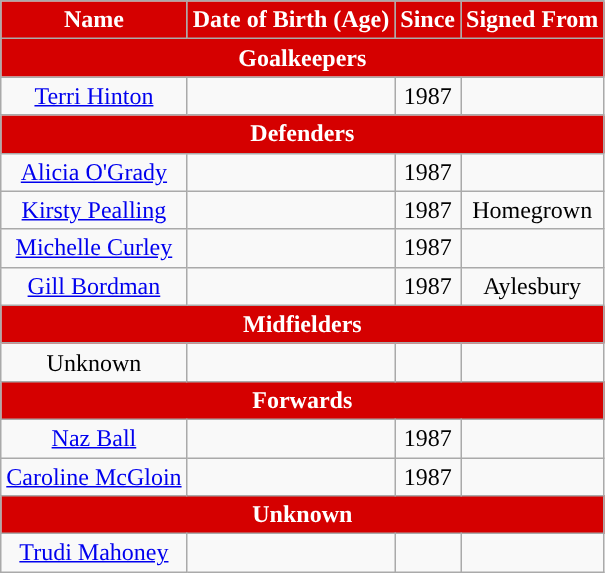<table class="wikitable" style="text-align:center; font-size:100%; ">
<tr>
<th style="background:#d50000; color:white; text-align:center;">Name</th>
<th style="background:#d50000; color:white; text-align:center;">Date of Birth (Age)</th>
<th style="background:#d50000; color:white; text-align:center;">Since</th>
<th style="background:#d50000; color:white; text-align:center;">Signed From</th>
</tr>
<tr>
<th style="background:#d50000; color:white; text-align:center;" colspan="4">Goalkeepers</th>
</tr>
<tr>
<td> <a href='#'>Terri Hinton</a></td>
<td></td>
<td>1987</td>
<td></td>
</tr>
<tr>
<th colspan="4" style="background:#d50000; color:white; text-align:center;">Defenders</th>
</tr>
<tr>
<td><a href='#'>Alicia O'Grady</a></td>
<td></td>
<td>1987</td>
<td></td>
</tr>
<tr>
<td> <a href='#'>Kirsty Pealling</a></td>
<td></td>
<td>1987</td>
<td>Homegrown</td>
</tr>
<tr>
<td> <a href='#'>Michelle Curley</a></td>
<td></td>
<td>1987</td>
<td></td>
</tr>
<tr>
<td> <a href='#'>Gill Bordman</a></td>
<td></td>
<td>1987</td>
<td>Aylesbury</td>
</tr>
<tr>
<th style="background:#d50000; color:white; text-align:center;" colspan="4">Midfielders</th>
</tr>
<tr>
<td>Unknown</td>
<td></td>
<td></td>
<td></td>
</tr>
<tr>
<th style="background:#d50000; color:white; text-align:center;" colspan="4">Forwards</th>
</tr>
<tr>
<td> <a href='#'>Naz Ball</a></td>
<td></td>
<td>1987</td>
<td></td>
</tr>
<tr>
<td><a href='#'>Caroline McGloin</a></td>
<td></td>
<td>1987</td>
<td></td>
</tr>
<tr>
<th style="background:#d50000; color:white; text-align:center;" colspan="4">Unknown</th>
</tr>
<tr>
<td><a href='#'>Trudi Mahoney</a></td>
<td></td>
<td></td>
<td></td>
</tr>
</table>
